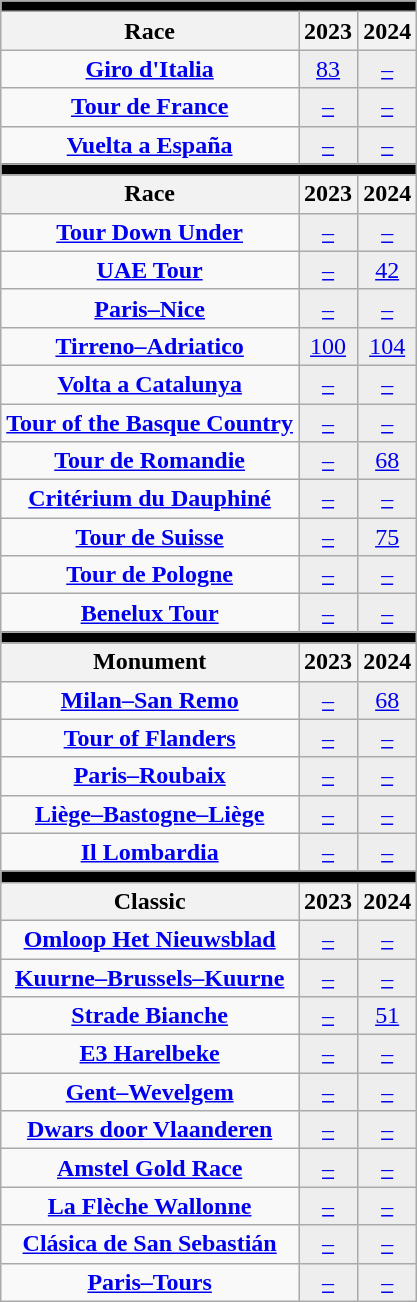<table class="wikitable">
<tr>
<td colspan="33" style="background:#000000;"></td>
</tr>
<tr>
<th>Race</th>
<th>2023</th>
<th>2024</th>
</tr>
<tr align="center">
<td><strong><a href='#'>Giro d'Italia</a></strong></td>
<td style="background:#eee;"><a href='#'>83</a></td>
<td style="background:#eee;"><a href='#'>–</a></td>
</tr>
<tr align="center">
<td><strong><a href='#'>Tour de France</a></strong></td>
<td style="background:#eee;"><a href='#'>–</a></td>
<td style="background:#eee;"><a href='#'>–</a></td>
</tr>
<tr align="center">
<td><strong><a href='#'>Vuelta a España</a></strong></td>
<td style="background:#eee;"><a href='#'>–</a></td>
<td style="background:#eee;"><a href='#'>–</a></td>
</tr>
<tr>
<td colspan="33" style="background:#000000;"></td>
</tr>
<tr>
<th>Race</th>
<th>2023</th>
<th>2024</th>
</tr>
<tr align="center">
<td><strong><a href='#'>Tour Down Under</a></strong></td>
<td style="background:#eee;"><a href='#'>–</a></td>
<td style="background:#eee;"><a href='#'>–</a></td>
</tr>
<tr align="center">
<td><strong><a href='#'>UAE Tour</a></strong></td>
<td style="background:#eee;"><a href='#'>–</a></td>
<td style="background:#eee;"><a href='#'>42</a></td>
</tr>
<tr align="center">
<td><strong><a href='#'>Paris–Nice</a></strong></td>
<td style="background:#eee;"><a href='#'>–</a></td>
<td style="background:#eee;"><a href='#'>–</a></td>
</tr>
<tr align="center">
<td><strong><a href='#'>Tirreno–Adriatico</a></strong></td>
<td style="background:#eee;"><a href='#'>100</a></td>
<td style="background:#eee;"><a href='#'>104</a></td>
</tr>
<tr align="center">
<td><strong><a href='#'>Volta a Catalunya</a></strong></td>
<td style="background:#eee;"><a href='#'>–</a></td>
<td style="background:#eee;"><a href='#'>–</a></td>
</tr>
<tr align="center">
<td><strong><a href='#'>Tour of the Basque Country</a></strong></td>
<td style="background:#eee;"><a href='#'>–</a></td>
<td style="background:#eee;"><a href='#'>–</a></td>
</tr>
<tr align="center">
<td><strong><a href='#'>Tour de Romandie</a></strong></td>
<td style="background:#eee;"><a href='#'>–</a></td>
<td style="background:#eee;"><a href='#'>68</a></td>
</tr>
<tr align="center">
<td><strong><a href='#'>Critérium du Dauphiné</a></strong></td>
<td style="background:#eee;"><a href='#'>–</a></td>
<td style="background:#eee;"><a href='#'>–</a></td>
</tr>
<tr align="center">
<td><strong><a href='#'>Tour de Suisse</a></strong></td>
<td style="background:#eee;"><a href='#'>–</a></td>
<td style="background:#eee;"><a href='#'>75</a></td>
</tr>
<tr align="center">
<td><strong><a href='#'>Tour de Pologne</a></strong></td>
<td style="background:#eee;"><a href='#'>–</a></td>
<td style="background:#eee;"><a href='#'>–</a></td>
</tr>
<tr align="center">
<td><strong><a href='#'>Benelux Tour</a></strong></td>
<td style="background:#eee;"><a href='#'>–</a></td>
<td style="background:#eee;"><a href='#'>–</a></td>
</tr>
<tr>
<td colspan="33" style="background:#000000;"></td>
</tr>
<tr>
<th>Monument</th>
<th>2023</th>
<th>2024</th>
</tr>
<tr align="center">
<td><strong><a href='#'>Milan–San Remo</a></strong></td>
<td style="background:#eee;"><a href='#'>–</a></td>
<td style="background:#eee;"><a href='#'>68</a></td>
</tr>
<tr align="center">
<td><strong><a href='#'>Tour of Flanders</a></strong></td>
<td style="background:#eee;"><a href='#'>–</a></td>
<td style="background:#eee;"><a href='#'>–</a></td>
</tr>
<tr align="center">
<td><strong><a href='#'>Paris–Roubaix</a></strong></td>
<td style="background:#eee;"><a href='#'>–</a></td>
<td style="background:#eee;"><a href='#'>–</a></td>
</tr>
<tr align="center">
<td><strong><a href='#'>Liège–Bastogne–Liège</a></strong></td>
<td style="background:#eee;"><a href='#'>–</a></td>
<td style="background:#eee;"><a href='#'>–</a></td>
</tr>
<tr align="center">
<td><strong><a href='#'>Il Lombardia</a></strong></td>
<td style="background:#eee;"><a href='#'>–</a></td>
<td style="background:#eee;"><a href='#'>–</a></td>
</tr>
<tr>
<td colspan="33" style="background:#000000;"></td>
</tr>
<tr>
<th>Classic</th>
<th>2023</th>
<th>2024</th>
</tr>
<tr align="center">
<td><strong><a href='#'>Omloop Het Nieuwsblad</a></strong></td>
<td style="background:#eee;"><a href='#'>–</a></td>
<td style="background:#eee;"><a href='#'>–</a></td>
</tr>
<tr align="center">
<td><strong><a href='#'>Kuurne–Brussels–Kuurne</a></strong></td>
<td style="background:#eee;"><a href='#'>–</a></td>
<td style="background:#eee;"><a href='#'>–</a></td>
</tr>
<tr align="center">
<td><strong><a href='#'>Strade Bianche</a></strong></td>
<td style="background:#eee;"><a href='#'>–</a></td>
<td style="background:#eee;"><a href='#'>51</a></td>
</tr>
<tr align="center">
<td><strong><a href='#'>E3 Harelbeke</a></strong></td>
<td style="background:#eee;"><a href='#'>–</a></td>
<td style="background:#eee;"><a href='#'>–</a></td>
</tr>
<tr align="center">
<td><strong><a href='#'>Gent–Wevelgem</a></strong></td>
<td style="background:#eee;"><a href='#'>–</a></td>
<td style="background:#eee;"><a href='#'>–</a></td>
</tr>
<tr align="center">
<td><strong><a href='#'>Dwars door Vlaanderen</a></strong></td>
<td style="background:#eee;"><a href='#'>–</a></td>
<td style="background:#eee;"><a href='#'>–</a></td>
</tr>
<tr align="center">
<td><strong><a href='#'>Amstel Gold Race</a></strong></td>
<td style="background:#eee;"><a href='#'>–</a></td>
<td style="background:#eee;"><a href='#'>–</a></td>
</tr>
<tr align="center">
<td><strong><a href='#'>La Flèche Wallonne</a></strong></td>
<td style="background:#eee;"><a href='#'>–</a></td>
<td style="background:#eee;"><a href='#'>–</a></td>
</tr>
<tr align="center">
<td><strong><a href='#'>Clásica de San Sebastián</a></strong></td>
<td style="background:#eee;"><a href='#'>–</a></td>
<td style="background:#eee;"><a href='#'>–</a></td>
</tr>
<tr align="center">
<td><strong><a href='#'>Paris–Tours</a></strong></td>
<td style="background:#eee;"><a href='#'>–</a></td>
<td style="background:#eee;"><a href='#'>–</a></td>
</tr>
</table>
